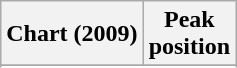<table class="wikitable sortable plainrowheaders">
<tr>
<th>Chart (2009)</th>
<th>Peak<br>position</th>
</tr>
<tr>
</tr>
<tr>
</tr>
<tr>
</tr>
<tr>
</tr>
<tr>
</tr>
<tr>
</tr>
</table>
